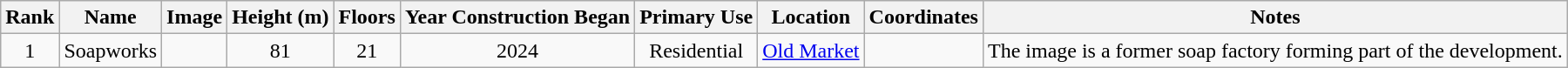<table class="wikitable sortable" style="text-align:Center">
<tr>
<th>Rank</th>
<th>Name</th>
<th>Image</th>
<th>Height (m)</th>
<th>Floors</th>
<th>Year Construction Began</th>
<th>Primary Use</th>
<th>Location</th>
<th>Coordinates</th>
<th>Notes</th>
</tr>
<tr>
<td>1</td>
<td>Soapworks</td>
<td></td>
<td>81</td>
<td>21</td>
<td>2024</td>
<td>Residential</td>
<td><a href='#'>Old Market</a></td>
<td></td>
<td>The image is a former soap factory forming part of the development.</td>
</tr>
</table>
